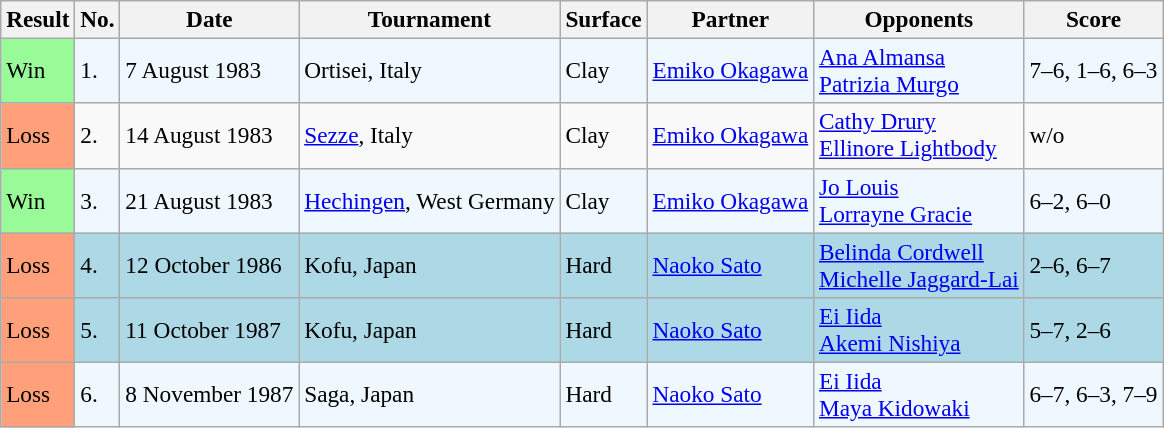<table class="sortable wikitable" style=font-size:97%>
<tr>
<th>Result</th>
<th>No.</th>
<th>Date</th>
<th>Tournament</th>
<th>Surface</th>
<th>Partner</th>
<th>Opponents</th>
<th>Score</th>
</tr>
<tr style="background:#f0f8ff;">
<td style="background:#98fb98;">Win</td>
<td>1.</td>
<td>7 August 1983</td>
<td>Ortisei, Italy</td>
<td>Clay</td>
<td> <a href='#'>Emiko Okagawa</a></td>
<td> <a href='#'>Ana Almansa</a> <br>  <a href='#'>Patrizia Murgo</a></td>
<td>7–6, 1–6, 6–3</td>
</tr>
<tr>
<td style="background:#ffa07a;">Loss</td>
<td>2.</td>
<td>14 August 1983</td>
<td><a href='#'>Sezze</a>, Italy</td>
<td>Clay</td>
<td> <a href='#'>Emiko Okagawa</a></td>
<td> <a href='#'>Cathy Drury</a> <br>  <a href='#'>Ellinore Lightbody</a></td>
<td>w/o</td>
</tr>
<tr style="background:#f0f8ff;">
<td style="background:#98fb98;">Win</td>
<td>3.</td>
<td>21 August 1983</td>
<td><a href='#'>Hechingen</a>, West Germany</td>
<td>Clay</td>
<td> <a href='#'>Emiko Okagawa</a></td>
<td> <a href='#'>Jo Louis</a> <br>  <a href='#'>Lorrayne Gracie</a></td>
<td>6–2, 6–0</td>
</tr>
<tr bgcolor=lightblue>
<td style="background:#ffa07a;">Loss</td>
<td>4.</td>
<td>12 October 1986</td>
<td>Kofu, Japan</td>
<td>Hard</td>
<td> <a href='#'>Naoko Sato</a></td>
<td> <a href='#'>Belinda Cordwell</a> <br>  <a href='#'>Michelle Jaggard-Lai</a></td>
<td>2–6, 6–7</td>
</tr>
<tr style="background:lightblue;">
<td style="background:#ffa07a;">Loss</td>
<td>5.</td>
<td>11 October 1987</td>
<td>Kofu, Japan</td>
<td>Hard</td>
<td> <a href='#'>Naoko Sato</a></td>
<td> <a href='#'>Ei Iida</a> <br>  <a href='#'>Akemi Nishiya</a></td>
<td>5–7, 2–6</td>
</tr>
<tr style="background:#f0f8ff;">
<td style="background:#ffa07a;">Loss</td>
<td>6.</td>
<td>8 November 1987</td>
<td>Saga, Japan</td>
<td>Hard</td>
<td> <a href='#'>Naoko Sato</a></td>
<td> <a href='#'>Ei Iida</a> <br>  <a href='#'>Maya Kidowaki</a></td>
<td>6–7, 6–3, 7–9</td>
</tr>
</table>
